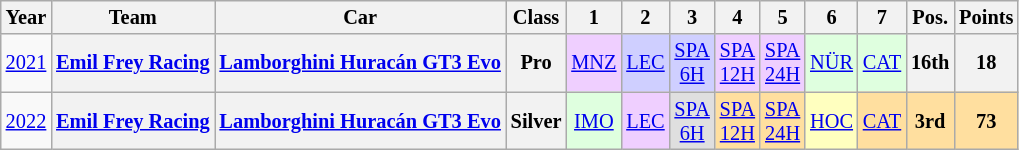<table class="wikitable" border="1" style="text-align:center; font-size:85%;">
<tr>
<th>Year</th>
<th>Team</th>
<th>Car</th>
<th>Class</th>
<th>1</th>
<th>2</th>
<th>3</th>
<th>4</th>
<th>5</th>
<th>6</th>
<th>7</th>
<th>Pos.</th>
<th>Points</th>
</tr>
<tr>
<td><a href='#'>2021</a></td>
<th nowrap><a href='#'>Emil Frey Racing</a></th>
<th nowrap><a href='#'>Lamborghini Huracán GT3 Evo</a></th>
<th>Pro</th>
<td style="background:#EFCFFF;"><a href='#'>MNZ</a><br></td>
<td style="background:#CFCFFF;"><a href='#'>LEC</a><br></td>
<td style="background:#CFCFFF;"><a href='#'>SPA<br>6H</a><br></td>
<td style="background:#EFCFFF;"><a href='#'>SPA<br>12H</a><br></td>
<td style="background:#EFCFFF;"><a href='#'>SPA<br>24H</a><br></td>
<td style="background:#DFFFDF;"><a href='#'>NÜR</a><br></td>
<td style="background:#DFFFDF;"><a href='#'>CAT</a><br></td>
<th>16th</th>
<th>18</th>
</tr>
<tr>
<td><a href='#'>2022</a></td>
<th nowrap><a href='#'>Emil Frey Racing</a></th>
<th nowrap><a href='#'>Lamborghini Huracán GT3 Evo</a></th>
<th>Silver</th>
<td style="background:#DFFFDF;"><a href='#'>IMO</a><br></td>
<td style="background:#EFCFFF;"><a href='#'>LEC</a><br></td>
<td style="background:#DFDFDF;"><a href='#'>SPA<br>6H</a><br></td>
<td style="background:#FFDF9F;"><a href='#'>SPA<br>12H</a><br></td>
<td style="background:#FFDF9F;"><a href='#'>SPA<br>24H</a><br></td>
<td style="background:#FFFFBF;"><a href='#'>HOC</a><br></td>
<td style="background:#FFDF9F;"><a href='#'>CAT</a><br></td>
<th style="background:#FFDF9F;">3rd</th>
<th style="background:#FFDF9F;">73</th>
</tr>
</table>
